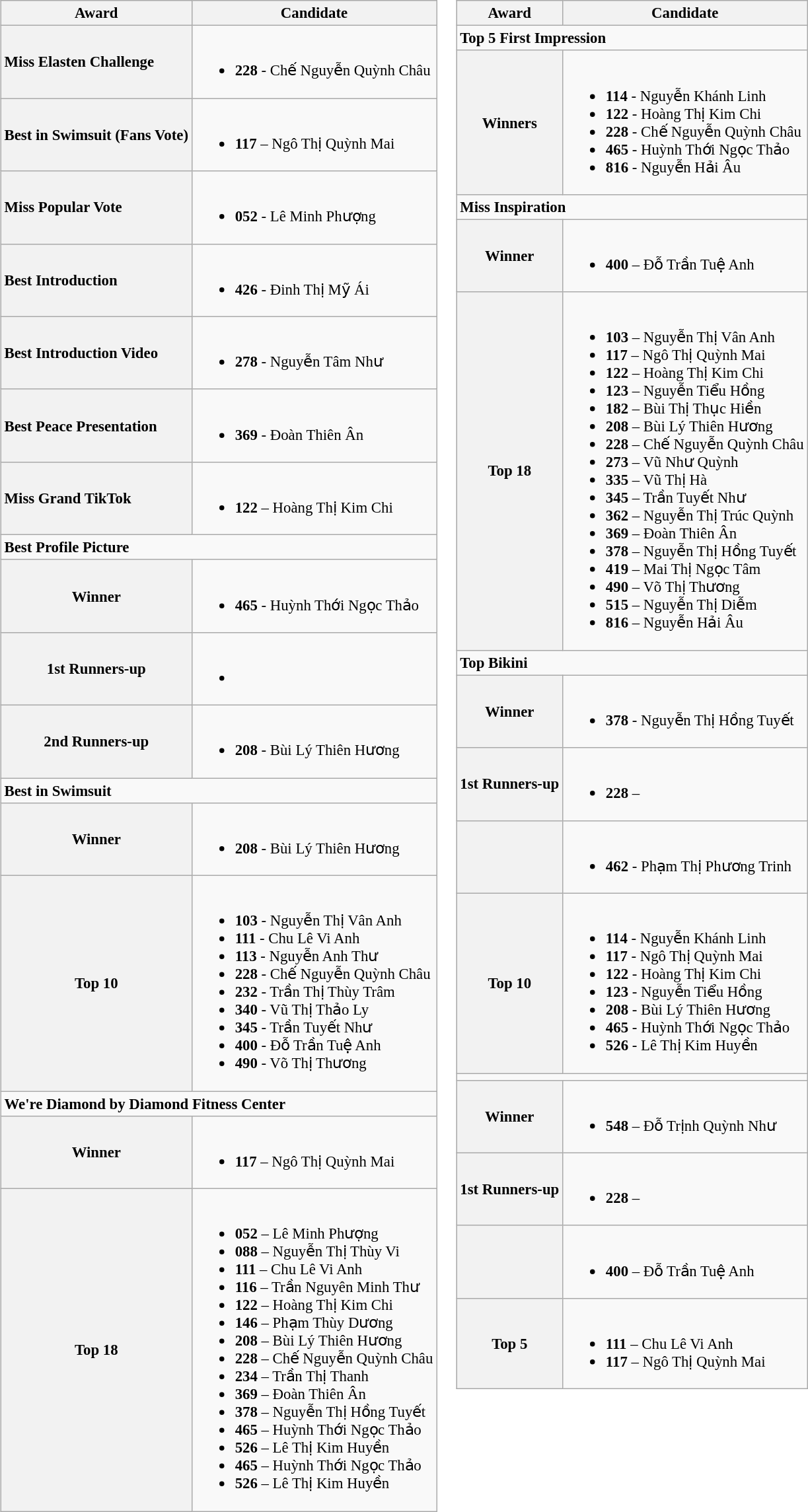<table>
<tr>
<td valign="top" width=50%><br><table class="wikitable" style="font-size: 95%;">
<tr>
<th>Award</th>
<th>Candidate</th>
</tr>
<tr>
<th style="text-align: left;"><strong>Miss Elasten Challenge</strong></th>
<td><br><ul><li><strong>228</strong> - Chế Nguyễn Quỳnh Châu</li></ul></td>
</tr>
<tr>
<th style="text-align: left;"><strong>Best in Swimsuit (Fans Vote)</strong></th>
<td><br><ul><li><strong>117</strong> – Ngô Thị Quỳnh Mai</li></ul></td>
</tr>
<tr>
<th style="text-align: left;"><strong>Miss Popular Vote</strong></th>
<td><br><ul><li><strong>052</strong> - Lê Minh Phượng</li></ul></td>
</tr>
<tr>
<th style="text-align: left;"><strong>Best Introduction</strong></th>
<td><br><ul><li><strong>426</strong> - Đinh Thị Mỹ Ái</li></ul></td>
</tr>
<tr>
<th style="text-align: left;"><strong>Best Introduction Video</strong></th>
<td><br><ul><li><strong>278</strong> - Nguyễn Tâm Như</li></ul></td>
</tr>
<tr>
<th style="text-align: left;"><strong>Best Peace Presentation</strong></th>
<td><br><ul><li><strong>369</strong> - Đoàn Thiên Ân</li></ul></td>
</tr>
<tr>
<th style="text-align: left;"><strong>Miss Grand TikTok</strong></th>
<td><br><ul><li><strong>122</strong> – Hoàng Thị Kim Chi</li></ul></td>
</tr>
<tr>
<td colspan="2"><strong>Best Profile Picture</strong></td>
</tr>
<tr>
<th>Winner</th>
<td><br><ul><li><strong>465</strong> - Huỳnh Thới Ngọc Thảo</li></ul></td>
</tr>
<tr>
<th>1st Runners-up</th>
<td><br><ul><li></li></ul></td>
</tr>
<tr>
<th>2nd Runners-up</th>
<td><br><ul><li><strong>208</strong> - Bùi Lý Thiên Hương</li></ul></td>
</tr>
<tr>
<td colspan="2"><strong>Best in Swimsuit</strong></td>
</tr>
<tr>
<th>Winner</th>
<td><br><ul><li><strong>208</strong> - Bùi Lý Thiên Hương</li></ul></td>
</tr>
<tr>
<th>Top 10</th>
<td><br><ul><li><strong>103</strong> - Nguyễn Thị Vân Anh</li><li><strong>111</strong> - Chu Lê Vi Anh</li><li><strong>113</strong> - Nguyễn Anh Thư</li><li><strong>228</strong> - Chế Nguyễn Quỳnh Châu</li><li><strong>232</strong> - Trần Thị Thùy Trâm</li><li><strong>340</strong> - Vũ Thị Thảo Ly</li><li><strong>345</strong> - Trần Tuyết Như</li><li><strong>400</strong> - Đỗ Trần Tuệ Anh</li><li><strong>490</strong> - Võ Thị Thương</li></ul></td>
</tr>
<tr>
<td colspan="2"><strong>We're Diamond by Diamond Fitness Center</strong></td>
</tr>
<tr>
<th>Winner</th>
<td><br><ul><li><strong>117</strong> – Ngô Thị Quỳnh Mai</li></ul></td>
</tr>
<tr>
<th>Top 18</th>
<td><br><ul><li><strong>052</strong> – Lê Minh Phượng</li><li><strong>088</strong> – Nguyễn Thị Thùy Vi</li><li><strong>111</strong> – Chu Lê Vi Anh</li><li><strong>116</strong> – Trần Nguyên Minh Thư</li><li><strong>122</strong> – Hoàng Thị Kim Chi</li><li><strong>146</strong> – Phạm Thùy Dương</li><li><strong>208</strong> – Bùi Lý Thiên Hương</li><li><strong>228</strong> – Chế Nguyễn Quỳnh Châu</li><li><strong>234</strong> – Trần Thị Thanh</li><li><strong>369</strong> – Đoàn Thiên Ân</li><li><strong>378</strong> – Nguyễn Thị Hồng Tuyết</li><li><strong>465</strong> – Huỳnh Thới Ngọc Thảo</li><li><strong>526</strong> – Lê Thị Kim Huyền</li><li><strong>465</strong> – Huỳnh Thới Ngọc Thảo</li><li><strong>526</strong> – Lê Thị Kim Huyền</li></ul></td>
</tr>
</table>
</td>
<td valign="top" width=50%><br><table class="wikitable" style="font-size: 95%;">
<tr>
<th>Award</th>
<th>Candidate</th>
</tr>
<tr>
<td colspan="2"><strong>Top 5 First Impression</strong></td>
</tr>
<tr>
<th>Winners</th>
<td><br><ul><li><strong>114</strong> - Nguyễn Khánh Linh</li><li><strong>122</strong> - Hoàng Thị Kim Chi</li><li><strong>228</strong> - Chế Nguyễn Quỳnh Châu</li><li><strong>465</strong> - Huỳnh Thới Ngọc Thảo</li><li><strong>816</strong> - Nguyễn Hải Âu</li></ul></td>
</tr>
<tr>
<td colspan="2"><strong>Miss Inspiration</strong></td>
</tr>
<tr>
<th>Winner</th>
<td><br><ul><li><strong>400</strong> – Đỗ Trần Tuệ Anh</li></ul></td>
</tr>
<tr>
<th>Top 18</th>
<td><br><ul><li><strong>103</strong> – Nguyễn Thị Vân Anh</li><li><strong>117</strong> – Ngô Thị Quỳnh Mai</li><li><strong>122</strong> – Hoàng Thị Kim Chi</li><li><strong>123</strong> – Nguyễn Tiểu Hồng</li><li><strong>182</strong> – Bùi Thị Thục Hiền</li><li><strong>208</strong> – Bùi Lý Thiên Hương</li><li><strong>228</strong> – Chế Nguyễn Quỳnh Châu</li><li><strong>273</strong> – Vũ Như Quỳnh</li><li><strong>335</strong> – Vũ Thị Hà</li><li><strong>345</strong> – Trần Tuyết Như</li><li><strong>362</strong> – Nguyễn Thị Trúc Quỳnh</li><li><strong>369</strong> – Đoàn Thiên Ân</li><li><strong>378</strong> – Nguyễn Thị Hồng Tuyết</li><li><strong>419</strong> – Mai Thị Ngọc Tâm</li><li><strong>490</strong> – Võ Thị Thương</li><li><strong>515</strong> – Nguyễn Thị Diễm</li><li><strong>816</strong> – Nguyễn Hải Âu</li></ul></td>
</tr>
<tr>
<td colspan="2"><strong>Top Bikini</strong></td>
</tr>
<tr>
<th>Winner</th>
<td><br><ul><li><strong>378</strong> - Nguyễn Thị Hồng Tuyết</li></ul></td>
</tr>
<tr>
<th>1st Runners-up</th>
<td><br><ul><li><strong>228</strong> – </li></ul></td>
</tr>
<tr>
<th></th>
<td><br><ul><li><strong>462</strong> - Phạm Thị Phương Trinh</li></ul></td>
</tr>
<tr>
<th>Top 10</th>
<td><br><ul><li><strong>114</strong> - Nguyễn Khánh Linh</li><li><strong>117</strong> - Ngô Thị Quỳnh Mai</li><li><strong>122</strong> - Hoàng Thị Kim Chi</li><li><strong>123</strong> - Nguyễn Tiểu Hồng</li><li><strong>208</strong> - Bùi Lý Thiên Hương</li><li><strong>465</strong> - Huỳnh Thới Ngọc Thảo</li><li><strong>526</strong> - Lê Thị Kim Huyền</li></ul></td>
</tr>
<tr>
<td colspan="2"></td>
</tr>
<tr>
<th>Winner</th>
<td><br><ul><li><strong>548</strong> – Đỗ Trịnh Quỳnh Như</li></ul></td>
</tr>
<tr>
<th>1st Runners-up</th>
<td><br><ul><li><strong>228</strong> – </li></ul></td>
</tr>
<tr>
<th></th>
<td><br><ul><li><strong>400</strong> – Đỗ Trần Tuệ Anh</li></ul></td>
</tr>
<tr>
<th>Top 5</th>
<td><br><ul><li><strong>111</strong> – Chu Lê Vi Anh</li><li><strong>117</strong> – Ngô Thị Quỳnh Mai</li></ul></td>
</tr>
</table>
</td>
</tr>
</table>
